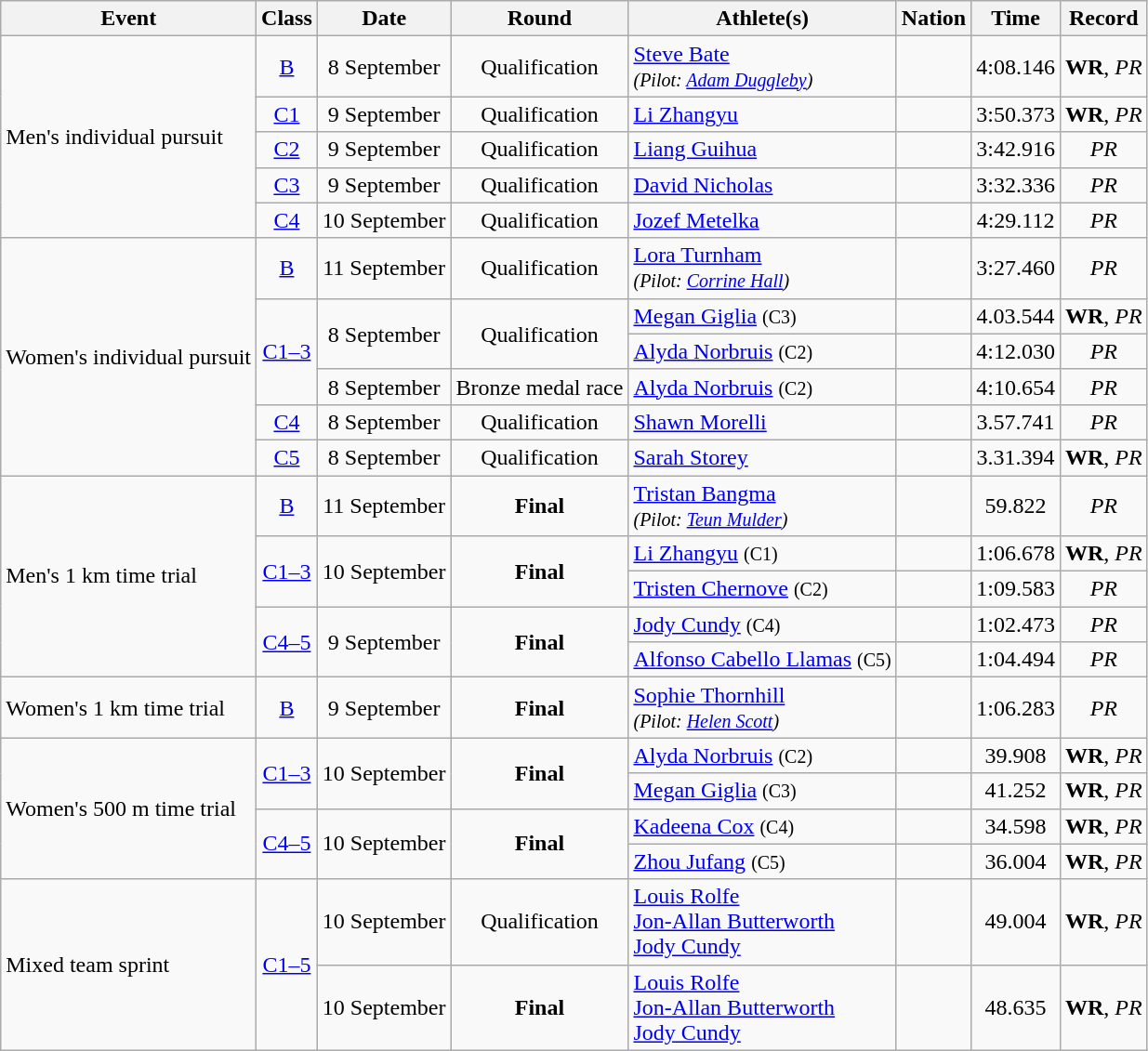<table class="wikitable sortable">
<tr>
<th>Event</th>
<th>Class</th>
<th>Date</th>
<th>Round</th>
<th>Athlete(s)</th>
<th>Nation</th>
<th>Time</th>
<th>Record</th>
</tr>
<tr>
<td rowspan=5>Men's individual pursuit</td>
<td align=center><a href='#'>B</a></td>
<td align=center>8 September</td>
<td align=center>Qualification</td>
<td><a href='#'>Steve Bate</a><br><small><em>(Pilot: <a href='#'>Adam Duggleby</a>)</em></small></td>
<td></td>
<td align=center>4:08.146</td>
<td align=center><strong>WR</strong>, <em>PR</em></td>
</tr>
<tr>
<td align=center><a href='#'>C1</a></td>
<td align=center>9 September</td>
<td align=center>Qualification</td>
<td><a href='#'>Li Zhangyu</a></td>
<td></td>
<td align=center>3:50.373</td>
<td align=center><strong>WR</strong>, <em>PR</em></td>
</tr>
<tr>
<td align=center><a href='#'>C2</a></td>
<td align=center>9 September</td>
<td align=center>Qualification</td>
<td><a href='#'>Liang Guihua</a></td>
<td></td>
<td align=center>3:42.916</td>
<td align=center><em>PR</em></td>
</tr>
<tr>
<td align=center><a href='#'>C3</a></td>
<td align=center>9 September</td>
<td align=center>Qualification</td>
<td><a href='#'>David Nicholas</a></td>
<td></td>
<td align=center>3:32.336</td>
<td align=center><em>PR</em></td>
</tr>
<tr>
<td align=center><a href='#'>C4</a></td>
<td align=center>10 September</td>
<td align=center>Qualification</td>
<td><a href='#'>Jozef Metelka</a></td>
<td></td>
<td align=center>4:29.112</td>
<td align=center><em>PR</em></td>
</tr>
<tr>
<td rowspan=6>Women's individual pursuit</td>
<td align=center><a href='#'>B</a></td>
<td align=center>11 September</td>
<td align=center>Qualification</td>
<td><a href='#'>Lora Turnham</a><br><small><em>(Pilot: <a href='#'>Corrine Hall</a>)</em></small></td>
<td></td>
<td align=center>3:27.460</td>
<td align=center><em>PR</em></td>
</tr>
<tr>
<td align=center rowspan=3><a href='#'>C1–3</a></td>
<td rowspan=2 align=center>8 September</td>
<td rowspan=2 align=center>Qualification</td>
<td><a href='#'>Megan Giglia</a> <small>(C3)</small></td>
<td></td>
<td align=center>4.03.544</td>
<td align=center><strong>WR</strong>, <em>PR</em></td>
</tr>
<tr>
<td><a href='#'>Alyda Norbruis</a> <small>(C2)</small></td>
<td></td>
<td align=center>4:12.030</td>
<td align=center><em>PR</em></td>
</tr>
<tr>
<td align=center>8 September</td>
<td align=center>Bronze medal race</td>
<td><a href='#'>Alyda Norbruis</a> <small>(C2)</small></td>
<td></td>
<td align=center>4:10.654</td>
<td align=center><em>PR</em></td>
</tr>
<tr>
<td align=center><a href='#'>C4</a></td>
<td align=center>8 September</td>
<td align=center>Qualification</td>
<td><a href='#'>Shawn Morelli</a></td>
<td></td>
<td align=center>3.57.741</td>
<td align=center><em>PR</em></td>
</tr>
<tr>
<td align=center><a href='#'>C5</a></td>
<td align=center>8 September</td>
<td align=center>Qualification</td>
<td><a href='#'>Sarah Storey</a></td>
<td></td>
<td align=center>3.31.394</td>
<td align=center><strong>WR</strong>, <em>PR</em></td>
</tr>
<tr>
<td rowspan=5>Men's 1 km time trial</td>
<td align=center><a href='#'>B</a></td>
<td align=center>11 September</td>
<td align=center><strong>Final</strong></td>
<td><a href='#'>Tristan Bangma</a><br><small><em>(Pilot: <a href='#'>Teun Mulder</a>)</em></small></td>
<td></td>
<td align=center>59.822</td>
<td align=center><em>PR</em></td>
</tr>
<tr>
<td rowspan=2 align=center><a href='#'>C1–3</a></td>
<td rowspan=2 align=center>10 September</td>
<td rowspan=2 align=center><strong>Final</strong></td>
<td><a href='#'>Li Zhangyu</a> <small>(C1)</small></td>
<td></td>
<td align=center>1:06.678</td>
<td align=center><strong>WR</strong>, <em>PR</em></td>
</tr>
<tr>
<td><a href='#'>Tristen Chernove</a> <small>(C2)</small></td>
<td></td>
<td align=center>1:09.583</td>
<td align=center><em>PR</em></td>
</tr>
<tr>
<td rowspan=2 align=center><a href='#'>C4–5</a></td>
<td rowspan=2 align=center>9 September</td>
<td rowspan=2 align=center><strong>Final</strong></td>
<td><a href='#'>Jody Cundy</a> <small>(C4)</small></td>
<td></td>
<td align=center>1:02.473</td>
<td align=center><em>PR</em></td>
</tr>
<tr>
<td><a href='#'>Alfonso Cabello Llamas</a> <small>(C5)</small></td>
<td></td>
<td align=center>1:04.494</td>
<td align=center><em>PR</em></td>
</tr>
<tr>
<td>Women's 1 km time trial</td>
<td align=center><a href='#'>B</a></td>
<td align=center>9 September</td>
<td align=center><strong>Final</strong></td>
<td><a href='#'>Sophie Thornhill</a><br><small><em>(Pilot: <a href='#'>Helen Scott</a>)</em></small></td>
<td></td>
<td align=center>1:06.283</td>
<td align=center><em>PR</em></td>
</tr>
<tr>
<td rowspan=4>Women's 500 m time trial</td>
<td rowspan=2 align=center><a href='#'>C1–3</a></td>
<td rowspan=2 align=center>10 September</td>
<td rowspan=2 align=center><strong>Final</strong></td>
<td><a href='#'>Alyda Norbruis</a> <small>(C2)</small></td>
<td></td>
<td align=center>39.908</td>
<td align=center><strong>WR</strong>, <em>PR</em></td>
</tr>
<tr>
<td><a href='#'>Megan Giglia</a> <small>(C3)</small></td>
<td></td>
<td align=center>41.252</td>
<td align=center><strong>WR</strong>, <em>PR</em></td>
</tr>
<tr>
<td rowspan=2 align=center><a href='#'>C4–5</a></td>
<td rowspan=2 align=center>10 September</td>
<td rowspan=2 align=center><strong>Final</strong></td>
<td><a href='#'>Kadeena Cox</a> <small>(C4)</small></td>
<td></td>
<td align=center>34.598</td>
<td align=center><strong>WR</strong>, <em>PR</em></td>
</tr>
<tr>
<td><a href='#'>Zhou Jufang</a> <small>(C5)</small></td>
<td></td>
<td align=center>36.004</td>
<td align=center><strong>WR</strong>, <em>PR</em></td>
</tr>
<tr>
<td rowspan=2>Mixed team sprint</td>
<td rowspan=2 align=center><a href='#'>C1–5</a></td>
<td align=center>10 September</td>
<td align=center>Qualification</td>
<td><a href='#'>Louis Rolfe</a><br><a href='#'>Jon-Allan Butterworth</a><br><a href='#'>Jody Cundy</a></td>
<td></td>
<td align=center>49.004</td>
<td align=center><strong>WR</strong>, <em>PR</em></td>
</tr>
<tr>
<td align=center>10 September</td>
<td align=center><strong>Final</strong></td>
<td><a href='#'>Louis Rolfe</a><br><a href='#'>Jon-Allan Butterworth</a><br><a href='#'>Jody Cundy</a></td>
<td></td>
<td align=center>48.635</td>
<td align=center><strong>WR</strong>, <em>PR</em></td>
</tr>
</table>
